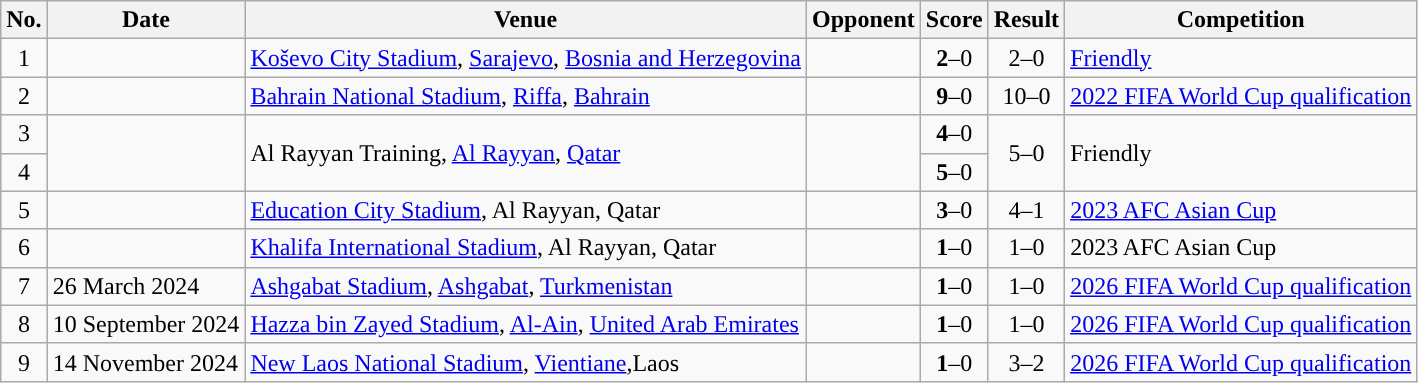<table class="wikitable sortable">
<tr>
<th scope="col">No.</th>
<th scope="col">Date</th>
<th scope="col">Venue</th>
<th scope="col">Opponent</th>
<th scope="col">Score</th>
<th scope="col">Result</th>
<th scope="col">Competition</th>
</tr>
<tr>
<td style="text-align:center">1</td>
<td></td>
<td><a href='#'>Koševo City Stadium</a>, <a href='#'>Sarajevo</a>, <a href='#'>Bosnia and Herzegovina</a></td>
<td></td>
<td style="text-align:center"><strong>2</strong>–0</td>
<td style="text-align:center">2–0</td>
<td><a href='#'>Friendly</a></td>
</tr>
<tr>
<td style="text-align:center">2</td>
<td></td>
<td><a href='#'>Bahrain National Stadium</a>, <a href='#'>Riffa</a>, <a href='#'>Bahrain</a></td>
<td></td>
<td style="text-align:center"><strong>9</strong>–0</td>
<td style="text-align:center">10–0</td>
<td><a href='#'>2022 FIFA World Cup qualification</a></td>
</tr>
<tr>
<td style="text-align:center">3</td>
<td rowspan="2"></td>
<td rowspan="2">Al Rayyan Training, <a href='#'>Al Rayyan</a>, <a href='#'>Qatar</a></td>
<td rowspan="2"></td>
<td style="text-align:center"><strong>4</strong>–0</td>
<td rowspan="2" style="text-align:center">5–0</td>
<td rowspan="2">Friendly</td>
</tr>
<tr>
<td style="text-align:center">4</td>
<td style="text-align:center"><strong>5</strong>–0</td>
</tr>
<tr>
<td style="text-align:center">5</td>
<td></td>
<td><a href='#'>Education City Stadium</a>, Al Rayyan, Qatar</td>
<td></td>
<td style="text-align:center"><strong>3</strong>–0</td>
<td style="text-align:center">4–1</td>
<td><a href='#'>2023 AFC Asian Cup</a></td>
</tr>
<tr>
<td style="text-align:center">6</td>
<td></td>
<td><a href='#'>Khalifa International Stadium</a>, Al Rayyan, Qatar</td>
<td></td>
<td style="text-align:center"><strong>1</strong>–0</td>
<td style="text-align:center">1–0</td>
<td>2023 AFC Asian Cup</td>
</tr>
<tr>
<td style="text-align:center">7</td>
<td>26 March 2024</td>
<td><a href='#'>Ashgabat Stadium</a>, <a href='#'>Ashgabat</a>, <a href='#'>Turkmenistan</a></td>
<td></td>
<td style="text-align:center"><strong>1</strong>–0</td>
<td style="text-align:center">1–0</td>
<td><a href='#'>2026 FIFA World Cup qualification</a></td>
</tr>
<tr>
<td style="text-align:center">8</td>
<td>10 September 2024</td>
<td><a href='#'>Hazza bin Zayed Stadium</a>, <a href='#'>Al-Ain</a>, <a href='#'>United Arab Emirates</a></td>
<td></td>
<td style="text-align:center"><strong>1</strong>–0</td>
<td style="text-align:center">1–0</td>
<td><a href='#'>2026 FIFA World Cup qualification</a></td>
</tr>
<tr>
<td style="text-align:center">9</td>
<td>14 November 2024</td>
<td><a href='#'>New Laos National Stadium</a>, <a href='#'>Vientiane</a>,Laos</td>
<td></td>
<td style="text-align:center"><strong>1</strong>–0</td>
<td style="text-align:center">3–2</td>
<td><a href='#'>2026 FIFA World Cup qualification</a></td>
</tr>
</table>
